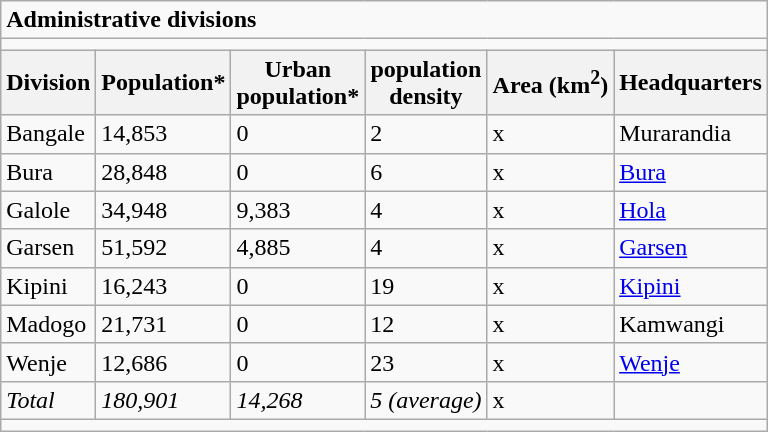<table class="wikitable">
<tr>
<td colspan="6"><strong>Administrative divisions</strong></td>
</tr>
<tr>
<td colspan="6"></td>
</tr>
<tr>
<th>Division</th>
<th>Population*</th>
<th>Urban<br> population*</th>
<th>population<br> density</th>
<th>Area (km<sup>2</sup>)</th>
<th>Headquarters</th>
</tr>
<tr>
<td>Bangale</td>
<td>14,853</td>
<td>0</td>
<td>2</td>
<td>x</td>
<td>Murarandia</td>
</tr>
<tr>
<td>Bura</td>
<td>28,848</td>
<td>0</td>
<td>6</td>
<td>x</td>
<td><a href='#'>Bura</a></td>
</tr>
<tr>
<td>Galole</td>
<td>34,948</td>
<td>9,383</td>
<td>4</td>
<td>x</td>
<td><a href='#'>Hola</a></td>
</tr>
<tr>
<td>Garsen</td>
<td>51,592</td>
<td>4,885</td>
<td>4</td>
<td>x</td>
<td><a href='#'>Garsen</a></td>
</tr>
<tr>
<td>Kipini</td>
<td>16,243</td>
<td>0</td>
<td>19</td>
<td>x</td>
<td><a href='#'>Kipini</a></td>
</tr>
<tr>
<td>Madogo</td>
<td>21,731</td>
<td>0</td>
<td>12</td>
<td>x</td>
<td>Kamwangi</td>
</tr>
<tr>
<td>Wenje</td>
<td>12,686</td>
<td>0</td>
<td>23</td>
<td>x</td>
<td><a href='#'>Wenje</a></td>
</tr>
<tr>
<td><em>Total</em></td>
<td><em>180,901</em></td>
<td><em>14,268</em></td>
<td><em>5 (average)</em></td>
<td>x</td>
<td></td>
</tr>
<tr>
<td colspan="6"></td>
</tr>
</table>
